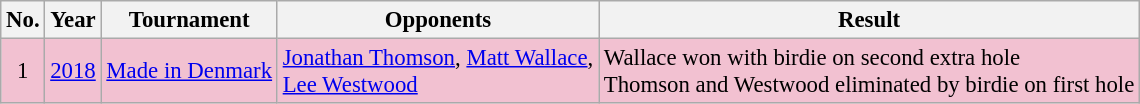<table class="wikitable" style="font-size:95%;">
<tr>
<th>No.</th>
<th>Year</th>
<th>Tournament</th>
<th>Opponents</th>
<th>Result</th>
</tr>
<tr style="background:#F2C1D1;">
<td align=center>1</td>
<td><a href='#'>2018</a></td>
<td><a href='#'>Made in Denmark</a></td>
<td> <a href='#'>Jonathan Thomson</a>,  <a href='#'>Matt Wallace</a>,<br> <a href='#'>Lee Westwood</a></td>
<td>Wallace won with birdie on second extra hole<br>Thomson and Westwood eliminated by birdie on first hole</td>
</tr>
</table>
